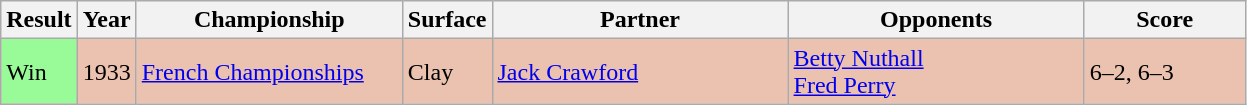<table class="sortable wikitable">
<tr>
<th>Result</th>
<th>Year</th>
<th style="width:170px">Championship</th>
<th style="width:50px">Surface</th>
<th style="width:190px">Partner</th>
<th style="width:190px">Opponents</th>
<th style="width:100px" class="unsortable">Score</th>
</tr>
<tr style="background:#ebc2af;">
<td style="background:#98FB98">Win</td>
<td>1933</td>
<td><a href='#'>French Championships</a></td>
<td>Clay</td>
<td> <a href='#'>Jack Crawford</a></td>
<td> <a href='#'>Betty Nuthall</a> <br>  <a href='#'>Fred Perry</a></td>
<td>6–2, 6–3</td>
</tr>
</table>
